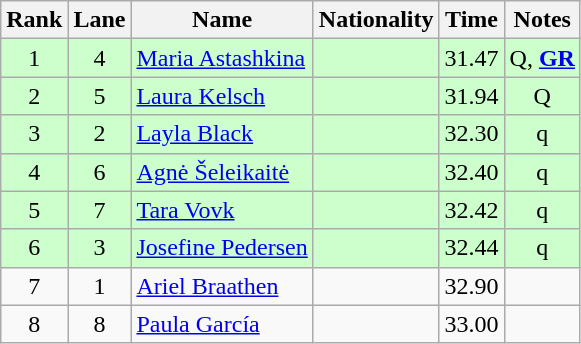<table class="wikitable sortable" style="text-align:center">
<tr>
<th>Rank</th>
<th>Lane</th>
<th>Name</th>
<th>Nationality</th>
<th>Time</th>
<th>Notes</th>
</tr>
<tr bgcolor=ccffcc>
<td>1</td>
<td>4</td>
<td align=left><a href='#'>Maria Astashkina</a></td>
<td align=left></td>
<td>31.47</td>
<td>Q, <a href='#'><strong>GR</strong></a></td>
</tr>
<tr bgcolor=ccffcc>
<td>2</td>
<td>5</td>
<td align=left><a href='#'>Laura Kelsch</a></td>
<td align=left></td>
<td>31.94</td>
<td>Q</td>
</tr>
<tr bgcolor=ccffcc>
<td>3</td>
<td>2</td>
<td align=left><a href='#'>Layla Black</a></td>
<td align=left></td>
<td>32.30</td>
<td>q</td>
</tr>
<tr bgcolor=ccffcc>
<td>4</td>
<td>6</td>
<td align=left><a href='#'>Agnė Šeleikaitė</a></td>
<td align=left></td>
<td>32.40</td>
<td>q</td>
</tr>
<tr bgcolor=ccffcc>
<td>5</td>
<td>7</td>
<td align=left><a href='#'>Tara Vovk</a></td>
<td align=left></td>
<td>32.42</td>
<td>q</td>
</tr>
<tr bgcolor=ccffcc>
<td>6</td>
<td>3</td>
<td align=left><a href='#'>Josefine Pedersen</a></td>
<td align=left></td>
<td>32.44</td>
<td>q</td>
</tr>
<tr>
<td>7</td>
<td>1</td>
<td align=left><a href='#'>Ariel Braathen</a></td>
<td align=left></td>
<td>32.90</td>
<td></td>
</tr>
<tr>
<td>8</td>
<td>8</td>
<td align=left><a href='#'>Paula García</a></td>
<td align=left></td>
<td>33.00</td>
<td></td>
</tr>
</table>
